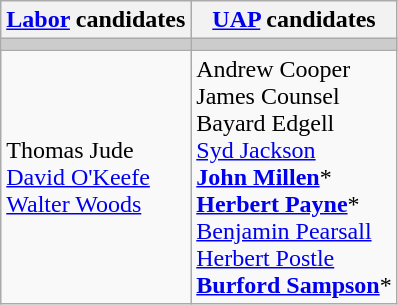<table class="wikitable">
<tr>
<th><a href='#'>Labor</a> candidates</th>
<th><a href='#'>UAP</a> candidates</th>
</tr>
<tr bgcolor="#cccccc">
<td></td>
<td></td>
</tr>
<tr>
<td>Thomas Jude<br><a href='#'>David O'Keefe</a><br><a href='#'>Walter Woods</a></td>
<td>Andrew Cooper<br>James Counsel<br>Bayard Edgell<br><a href='#'>Syd Jackson</a><br><strong><a href='#'>John Millen</a></strong>*<br><strong><a href='#'>Herbert Payne</a></strong>*<br><a href='#'>Benjamin Pearsall</a><br><a href='#'>Herbert Postle</a><br><strong><a href='#'>Burford Sampson</a></strong>*</td>
</tr>
</table>
